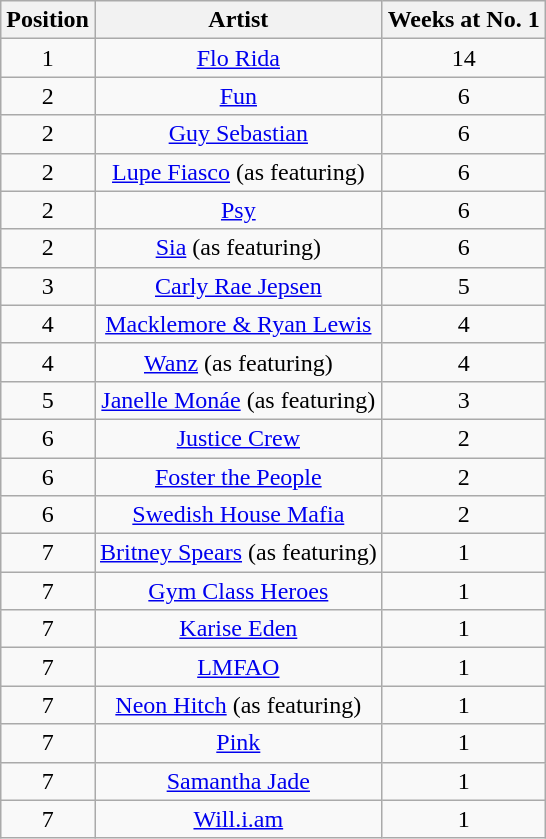<table class="wikitable">
<tr>
<th style="text-align: center;">Position</th>
<th style="text-align: center;">Artist</th>
<th style="text-align: center;">Weeks at No. 1</th>
</tr>
<tr>
<td style="text-align: center;">1</td>
<td style="text-align: center;"><a href='#'>Flo Rida</a></td>
<td style="text-align: center;">14</td>
</tr>
<tr>
<td style="text-align: center;">2</td>
<td style="text-align: center;"><a href='#'>Fun</a></td>
<td style="text-align: center;">6</td>
</tr>
<tr>
<td style="text-align: center;">2</td>
<td style="text-align: center;"><a href='#'>Guy Sebastian</a></td>
<td style="text-align: center;">6</td>
</tr>
<tr>
<td style="text-align: center;">2</td>
<td style="text-align: center;"><a href='#'>Lupe Fiasco</a> (as featuring)</td>
<td style="text-align: center;">6</td>
</tr>
<tr>
<td style="text-align: center;">2</td>
<td style="text-align: center;"><a href='#'>Psy</a></td>
<td style="text-align: center;">6</td>
</tr>
<tr>
<td style="text-align: center;">2</td>
<td style="text-align: center;"><a href='#'>Sia</a> (as featuring)</td>
<td style="text-align: center;">6</td>
</tr>
<tr>
<td style="text-align: center;">3</td>
<td style="text-align: center;"><a href='#'>Carly Rae Jepsen</a></td>
<td style="text-align: center;">5</td>
</tr>
<tr>
<td style="text-align: center;">4</td>
<td style="text-align: center;"><a href='#'>Macklemore & Ryan Lewis</a></td>
<td style="text-align: center;">4</td>
</tr>
<tr>
<td style="text-align: center;">4</td>
<td style="text-align: center;"><a href='#'>Wanz</a> (as featuring)</td>
<td style="text-align: center;">4</td>
</tr>
<tr>
<td style="text-align: center;">5</td>
<td style="text-align: center;"><a href='#'>Janelle Monáe</a> (as featuring)</td>
<td style="text-align: center;">3</td>
</tr>
<tr>
<td style="text-align: center;">6</td>
<td style="text-align: center;"><a href='#'>Justice Crew</a></td>
<td style="text-align: center;">2</td>
</tr>
<tr>
<td style="text-align: center;">6</td>
<td style="text-align: center;"><a href='#'>Foster the People</a></td>
<td style="text-align: center;">2</td>
</tr>
<tr>
<td style="text-align: center;">6</td>
<td style="text-align: center;"><a href='#'>Swedish House Mafia</a></td>
<td style="text-align: center;">2</td>
</tr>
<tr>
<td style="text-align: center;">7</td>
<td style="text-align: center;"><a href='#'>Britney Spears</a> (as featuring)</td>
<td style="text-align: center;">1</td>
</tr>
<tr>
<td style="text-align: center;">7</td>
<td style="text-align: center;"><a href='#'>Gym Class Heroes</a></td>
<td style="text-align: center;">1</td>
</tr>
<tr>
<td style="text-align: center;">7</td>
<td style="text-align: center;"><a href='#'>Karise Eden</a></td>
<td style="text-align: center;">1</td>
</tr>
<tr>
<td style="text-align: center;">7</td>
<td style="text-align: center;"><a href='#'>LMFAO</a></td>
<td style="text-align: center;">1</td>
</tr>
<tr>
<td style="text-align: center;">7</td>
<td style="text-align: center;"><a href='#'>Neon Hitch</a> (as featuring)</td>
<td style="text-align: center;">1</td>
</tr>
<tr>
<td style="text-align: center;">7</td>
<td style="text-align: center;"><a href='#'>Pink</a></td>
<td style="text-align: center;">1</td>
</tr>
<tr>
<td style="text-align: center;">7</td>
<td style="text-align: center;"><a href='#'>Samantha Jade</a></td>
<td style="text-align: center;">1</td>
</tr>
<tr>
<td style="text-align: center;">7</td>
<td style="text-align: center;"><a href='#'>Will.i.am</a></td>
<td style="text-align: center;">1</td>
</tr>
</table>
